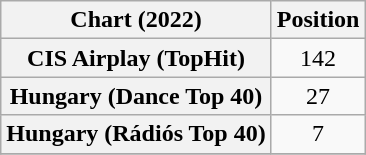<table class="wikitable sortable plainrowheaders" style="text-align:center">
<tr>
<th scope="col">Chart (2022)</th>
<th scope="col">Position</th>
</tr>
<tr>
<th scope="row">CIS Airplay (TopHit)</th>
<td>142</td>
</tr>
<tr>
<th scope="row">Hungary (Dance Top 40)</th>
<td>27</td>
</tr>
<tr>
<th scope="row">Hungary (Rádiós Top 40)</th>
<td>7</td>
</tr>
<tr>
</tr>
</table>
